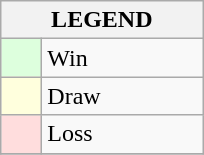<table class="wikitable" border="1">
<tr>
<th colspan="2">LEGEND</th>
</tr>
<tr>
<td style="background:#ddffdd;" width=20> </td>
<td width=100>Win</td>
</tr>
<tr>
<td style="background:#ffffdd"  width=20> </td>
<td width=100>Draw</td>
</tr>
<tr>
<td style="background:#ffdddd;" width=20> </td>
<td width=100>Loss</td>
</tr>
<tr>
</tr>
</table>
